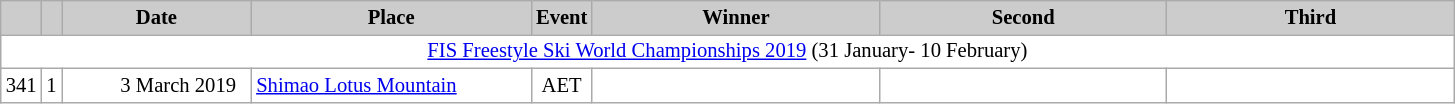<table class="wikitable plainrowheaders" style="background:#fff; font-size:86%; line-height:16px; border:grey solid 1px; border-collapse:collapse;">
<tr style="background:#ccc; text-align:center;">
<th scope="col" style="background:#ccc; width=20 px;"></th>
<th scope="col" style="background:#ccc; width=30 px;"></th>
<th scope="col" style="background:#ccc; width:120px;">Date</th>
<th scope="col" style="background:#ccc; width:180px;">Place</th>
<th scope="col" style="background:#ccc; width:15px;">Event</th>
<th scope="col" style="background:#ccc; width:185px;">Winner</th>
<th scope="col" style="background:#ccc; width:185px;">Second</th>
<th scope="col" style="background:#ccc; width:185px;">Third</th>
</tr>
<tr>
<td colspan="8"  align="middle"><a href='#'>FIS Freestyle Ski World Championships 2019</a>  (31 January- 10 February)</td>
</tr>
<tr>
<td align="center">341</td>
<td align="center">1</td>
<td align="right">3 March 2019  </td>
<td> <a href='#'>Shimao Lotus Mountain</a></td>
<td align="center">AET</td>
<td></td>
<td></td>
<td></td>
</tr>
</table>
